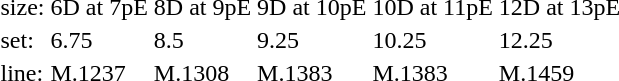<table style="margin-left:40px;">
<tr>
<td>size:</td>
<td>6D at 7pE</td>
<td>8D at 9pE</td>
<td>9D at 10pE</td>
<td>10D at 11pE</td>
<td>12D at 13pE</td>
</tr>
<tr>
<td>set:</td>
<td>6.75</td>
<td>8.5</td>
<td>9.25</td>
<td>10.25</td>
<td>12.25</td>
</tr>
<tr>
<td>line:</td>
<td>M.1237</td>
<td>M.1308</td>
<td>M.1383</td>
<td>M.1383</td>
<td>M.1459</td>
</tr>
</table>
